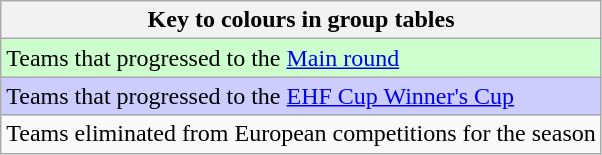<table class="wikitable">
<tr>
<th>Key to colours in group tables</th>
</tr>
<tr bgcolor=#ccffcc>
<td>Teams that progressed to the <a href='#'>Main round</a></td>
</tr>
<tr bgcolor=#ccccff>
<td>Teams that progressed to the <a href='#'>EHF Cup Winner's Cup</a></td>
</tr>
<tr>
<td>Teams eliminated from European competitions for the season</td>
</tr>
</table>
